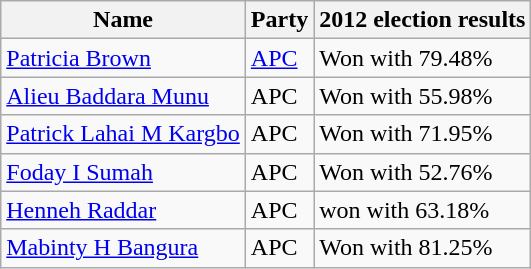<table class="wikitable">
<tr>
<th>Name</th>
<th>Party</th>
<th>2012 election results</th>
</tr>
<tr>
<td><a href='#'>Patricia Brown</a></td>
<td><a href='#'>APC</a></td>
<td>Won with 79.48%</td>
</tr>
<tr>
<td><a href='#'>Alieu Baddara Munu</a></td>
<td>APC</td>
<td>Won with 55.98%</td>
</tr>
<tr>
<td><a href='#'>Patrick Lahai M Kargbo</a></td>
<td>APC</td>
<td>Won with 71.95%</td>
</tr>
<tr>
<td><a href='#'>Foday I Sumah</a></td>
<td>APC</td>
<td>Won with 52.76%</td>
</tr>
<tr>
<td><a href='#'>Henneh Raddar</a></td>
<td>APC</td>
<td>won with 63.18%</td>
</tr>
<tr>
<td><a href='#'>Mabinty H Bangura</a></td>
<td>APC</td>
<td>Won with 81.25%</td>
</tr>
</table>
